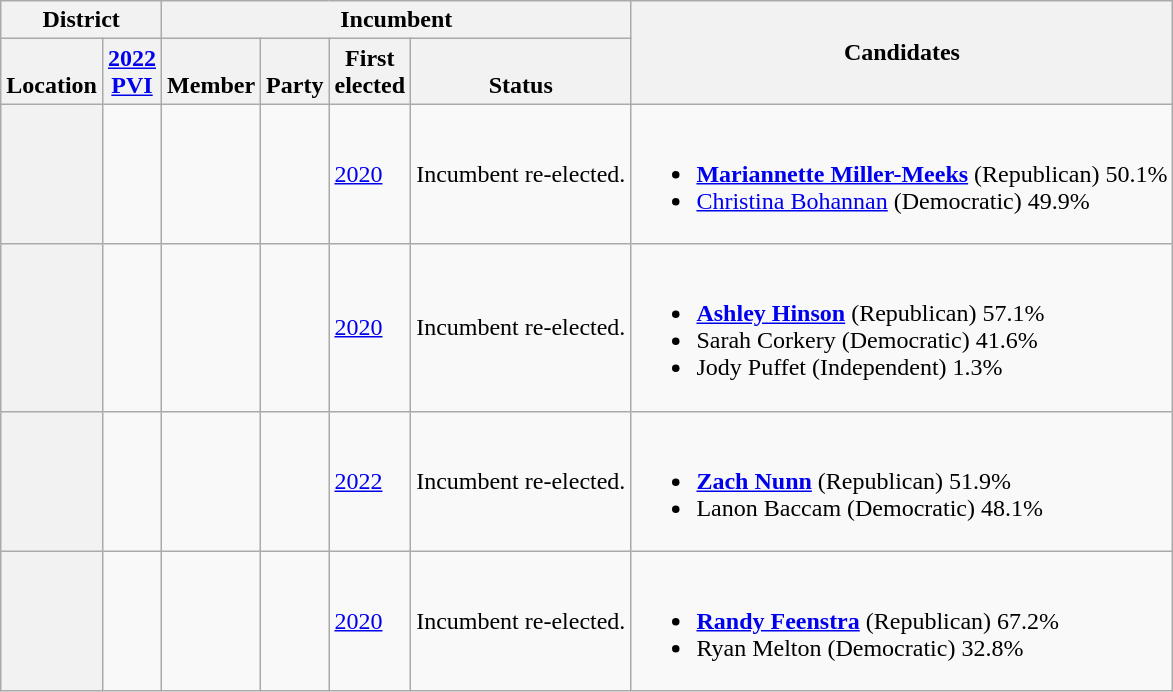<table class="wikitable sortable">
<tr>
<th colspan=2>District</th>
<th colspan=4>Incumbent</th>
<th rowspan=2 class="unsortable">Candidates</th>
</tr>
<tr valign=bottom>
<th>Location</th>
<th><a href='#'>2022<br>PVI</a></th>
<th>Member</th>
<th>Party</th>
<th>First<br>elected</th>
<th>Status</th>
</tr>
<tr>
<th></th>
<td></td>
<td></td>
<td></td>
<td><a href='#'>2020</a></td>
<td>Incumbent re-elected.</td>
<td nowrap><br><ul><li> <strong><a href='#'>Mariannette Miller-Meeks</a></strong> (Republican) 50.1%</li><li><a href='#'>Christina Bohannan</a> (Democratic) 49.9%</li></ul></td>
</tr>
<tr>
<th></th>
<td></td>
<td></td>
<td></td>
<td><a href='#'>2020</a></td>
<td>Incumbent re-elected.</td>
<td nowrap><br><ul><li> <strong><a href='#'>Ashley Hinson</a></strong> (Republican) 57.1%</li><li>Sarah Corkery (Democratic) 41.6%</li><li>Jody Puffet (Independent) 1.3%</li></ul></td>
</tr>
<tr>
<th></th>
<td></td>
<td></td>
<td></td>
<td><a href='#'>2022</a></td>
<td>Incumbent re-elected.</td>
<td nowrap><br><ul><li> <strong><a href='#'>Zach Nunn</a></strong> (Republican) 51.9%</li><li>Lanon Baccam (Democratic) 48.1%</li></ul></td>
</tr>
<tr>
<th></th>
<td></td>
<td></td>
<td></td>
<td><a href='#'>2020</a></td>
<td>Incumbent re-elected.</td>
<td nowrap><br><ul><li> <strong><a href='#'>Randy Feenstra</a></strong> (Republican) 67.2%</li><li>Ryan Melton (Democratic) 32.8%</li></ul></td>
</tr>
</table>
